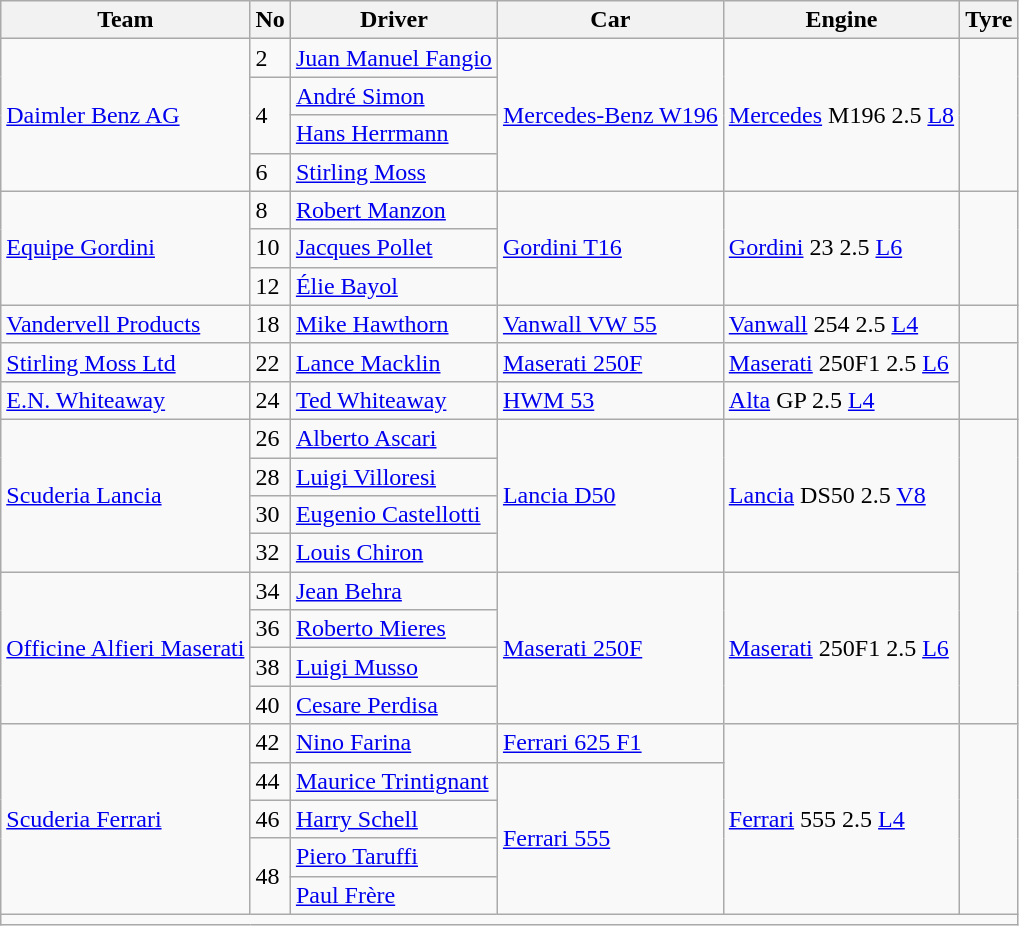<table class="wikitable">
<tr>
<th>Team</th>
<th>No</th>
<th>Driver</th>
<th>Car</th>
<th>Engine</th>
<th>Tyre</th>
</tr>
<tr>
<td rowspan="4"> <a href='#'>Daimler Benz AG</a></td>
<td>2</td>
<td> <a href='#'>Juan Manuel Fangio</a></td>
<td rowspan="4"><a href='#'>Mercedes-Benz W196</a></td>
<td rowspan="4"><a href='#'>Mercedes</a> M196 2.5 <a href='#'>L8</a></td>
<td rowspan="4"></td>
</tr>
<tr>
<td rowspan="2">4</td>
<td> <a href='#'>André Simon</a></td>
</tr>
<tr>
<td> <a href='#'>Hans Herrmann</a></td>
</tr>
<tr>
<td>6</td>
<td> <a href='#'>Stirling Moss</a></td>
</tr>
<tr>
<td rowspan="3"> <a href='#'>Equipe Gordini</a></td>
<td>8</td>
<td> <a href='#'>Robert Manzon</a></td>
<td rowspan="3"><a href='#'>Gordini T16</a></td>
<td rowspan="3"><a href='#'>Gordini</a> 23 2.5 <a href='#'>L6</a></td>
<td rowspan="3"></td>
</tr>
<tr>
<td>10</td>
<td> <a href='#'>Jacques Pollet</a></td>
</tr>
<tr>
<td>12</td>
<td> <a href='#'>Élie Bayol</a></td>
</tr>
<tr>
<td> <a href='#'>Vandervell Products</a></td>
<td>18</td>
<td> <a href='#'>Mike Hawthorn</a></td>
<td><a href='#'>Vanwall VW 55</a></td>
<td><a href='#'>Vanwall</a> 254 2.5 <a href='#'>L4</a></td>
<td></td>
</tr>
<tr>
<td> <a href='#'>Stirling Moss Ltd</a></td>
<td>22</td>
<td> <a href='#'>Lance Macklin</a></td>
<td><a href='#'>Maserati 250F</a></td>
<td><a href='#'>Maserati</a> 250F1 2.5 <a href='#'>L6</a></td>
<td rowspan="2"></td>
</tr>
<tr>
<td> <a href='#'>E.N. Whiteaway</a></td>
<td>24</td>
<td> <a href='#'>Ted Whiteaway</a></td>
<td><a href='#'>HWM 53</a></td>
<td><a href='#'>Alta</a> GP 2.5 <a href='#'>L4</a></td>
</tr>
<tr>
<td rowspan="4"> <a href='#'>Scuderia Lancia</a></td>
<td>26</td>
<td> <a href='#'>Alberto Ascari</a></td>
<td rowspan="4"><a href='#'>Lancia D50</a></td>
<td rowspan="4"><a href='#'>Lancia</a> DS50 2.5 <a href='#'>V8</a></td>
<td rowspan="8"></td>
</tr>
<tr>
<td>28</td>
<td> <a href='#'>Luigi Villoresi</a></td>
</tr>
<tr>
<td>30</td>
<td> <a href='#'>Eugenio Castellotti</a></td>
</tr>
<tr>
<td>32</td>
<td> <a href='#'>Louis Chiron</a></td>
</tr>
<tr>
<td rowspan="4"> <a href='#'>Officine Alfieri Maserati</a></td>
<td>34</td>
<td> <a href='#'>Jean Behra</a></td>
<td rowspan="4"><a href='#'>Maserati 250F</a></td>
<td rowspan="4"><a href='#'>Maserati</a> 250F1 2.5 <a href='#'>L6</a></td>
</tr>
<tr>
<td>36</td>
<td> <a href='#'>Roberto Mieres</a></td>
</tr>
<tr>
<td>38</td>
<td> <a href='#'>Luigi Musso</a></td>
</tr>
<tr>
<td>40</td>
<td> <a href='#'>Cesare Perdisa</a></td>
</tr>
<tr>
<td rowspan="5"> <a href='#'>Scuderia Ferrari</a></td>
<td>42</td>
<td> <a href='#'>Nino Farina</a></td>
<td><a href='#'>Ferrari 625 F1</a></td>
<td rowspan="5"><a href='#'>Ferrari</a> 555 2.5 <a href='#'>L4</a></td>
<td rowspan="5"></td>
</tr>
<tr>
<td>44</td>
<td> <a href='#'>Maurice Trintignant</a></td>
<td rowspan="4"><a href='#'>Ferrari 555</a></td>
</tr>
<tr>
<td>46</td>
<td> <a href='#'>Harry Schell</a></td>
</tr>
<tr>
<td rowspan="2">48</td>
<td> <a href='#'>Piero Taruffi</a></td>
</tr>
<tr>
<td> <a href='#'>Paul Frère</a></td>
</tr>
<tr>
<td colspan=6></td>
</tr>
</table>
